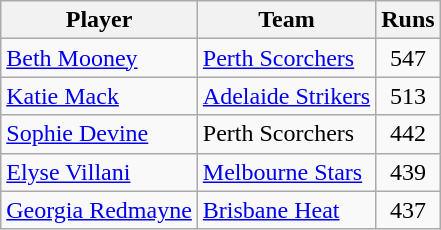<table class="wikitable" style="text-align: center;">
<tr>
<th>Player</th>
<th>Team</th>
<th>Runs</th>
</tr>
<tr>
<td style="text-align:left"><a href='#'>Beth Mooney</a></td>
<td style="text-align:left"><a href='#'>Perth Scorchers</a></td>
<td>547</td>
</tr>
<tr>
<td style="text-align:left"><a href='#'>Katie Mack</a></td>
<td style="text-align:left"><a href='#'>Adelaide Strikers</a></td>
<td>513</td>
</tr>
<tr>
<td style="text-align:left"><a href='#'>Sophie Devine</a></td>
<td style="text-align:left">Perth Scorchers</td>
<td>442</td>
</tr>
<tr>
<td style="text-align:left"><a href='#'>Elyse Villani</a></td>
<td style="text-align:left"><a href='#'>Melbourne Stars</a></td>
<td>439</td>
</tr>
<tr>
<td style="text-align:left"><a href='#'>Georgia Redmayne</a></td>
<td style="text-align:left"><a href='#'>Brisbane Heat</a></td>
<td>437</td>
</tr>
</table>
